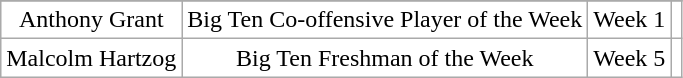<table class="wikitable sortable sortable" style="text-align: center">
<tr align=center>
</tr>
<tr>
<td style="background:white">Anthony Grant</td>
<td style="background:white">Big Ten Co-offensive Player of the Week</td>
<td style="background:white">Week 1</td>
<td style="background:white"></td>
</tr>
<tr>
<td style="background:white">Malcolm Hartzog</td>
<td style="background:white">Big Ten Freshman of the Week</td>
<td style="background:white">Week 5</td>
<td style="background:white"></td>
</tr>
</table>
